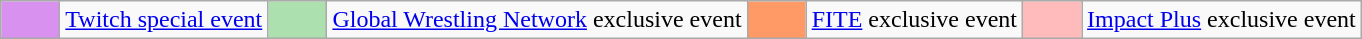<table class="wikitable" style="margin: 0 auto">
<tr>
<td style="background:#D891EF; width:2em"></td>
<td><a href='#'>Twitch special event</a></td>
<td style="background:#ACE1AF; width:2em"></td>
<td><a href='#'>Global Wrestling Network</a> exclusive event</td>
<td style="background:#FF9966; width:2em"></td>
<td><a href='#'>FITE</a> exclusive event</td>
<td style="background:#FBB; width:2em"></td>
<td><a href='#'>Impact Plus</a> exclusive event</td>
</tr>
</table>
